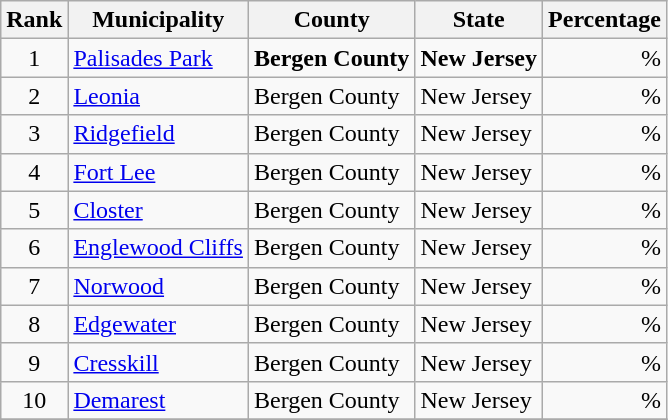<table class="wikitable sortable">
<tr>
<th>Rank</th>
<th>Municipality</th>
<th>County</th>
<th>State</th>
<th>Percentage</th>
</tr>
<tr>
<td align=center>1</td>
<td><a href='#'>Palisades Park</a></td>
<td><strong>Bergen County</strong></td>
<td><strong>New Jersey</strong></td>
<td align=right>%</td>
</tr>
<tr>
<td align=center>2</td>
<td><a href='#'>Leonia</a></td>
<td>Bergen County</td>
<td>New Jersey</td>
<td align=right>%</td>
</tr>
<tr>
<td align=center>3</td>
<td><a href='#'>Ridgefield</a></td>
<td>Bergen County</td>
<td>New Jersey</td>
<td align=right>%</td>
</tr>
<tr>
<td align=center>4</td>
<td><a href='#'>Fort Lee</a></td>
<td>Bergen County</td>
<td>New Jersey</td>
<td align=right>%</td>
</tr>
<tr>
<td align=center>5</td>
<td><a href='#'>Closter</a></td>
<td>Bergen County</td>
<td>New Jersey</td>
<td align=right>%</td>
</tr>
<tr>
<td align=center>6</td>
<td><a href='#'>Englewood Cliffs</a></td>
<td>Bergen County</td>
<td>New Jersey</td>
<td align=right>%</td>
</tr>
<tr>
<td align=center>7</td>
<td><a href='#'>Norwood</a></td>
<td>Bergen County</td>
<td>New Jersey</td>
<td align=right>%</td>
</tr>
<tr>
<td align=center>8</td>
<td><a href='#'>Edgewater</a></td>
<td>Bergen County</td>
<td>New Jersey</td>
<td align=right>%</td>
</tr>
<tr>
<td align=center>9</td>
<td><a href='#'>Cresskill</a></td>
<td>Bergen County</td>
<td>New Jersey</td>
<td align=right>%</td>
</tr>
<tr>
<td align=center>10</td>
<td><a href='#'>Demarest</a></td>
<td>Bergen County</td>
<td>New Jersey</td>
<td align=right>%</td>
</tr>
<tr>
</tr>
</table>
